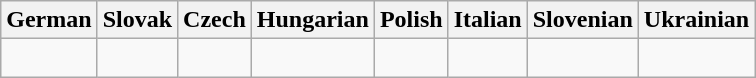<table class = "wikitable">
<tr>
<th>German</th>
<th>Slovak</th>
<th>Czech</th>
<th>Hungarian</th>
<th>Polish</th>
<th>Italian</th>
<th>Slovenian</th>
<th>Ukrainian</th>
</tr>
<tr>
<td> </td>
<td> </td>
<td> </td>
<td> </td>
<td> </td>
<td> </td>
<td> </td>
<td> </td>
</tr>
</table>
